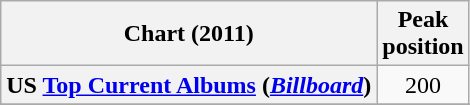<table class="wikitable sortable plainrowheaders" style="text-align:center">
<tr>
<th scope="col">Chart (2011)</th>
<th scope="col">Peak<br> position</th>
</tr>
<tr>
<th scope="row">US <a href='#'>Top Current Albums</a> (<em><a href='#'>Billboard</a></em>)</th>
<td>200</td>
</tr>
<tr>
</tr>
<tr>
</tr>
</table>
